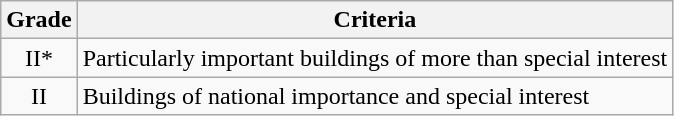<table class="wikitable">
<tr>
<th>Grade</th>
<th>Criteria</th>
</tr>
<tr>
<td align="center" >II*</td>
<td>Particularly important buildings of more than special interest</td>
</tr>
<tr>
<td align="center" >II</td>
<td>Buildings of national importance and special interest</td>
</tr>
</table>
